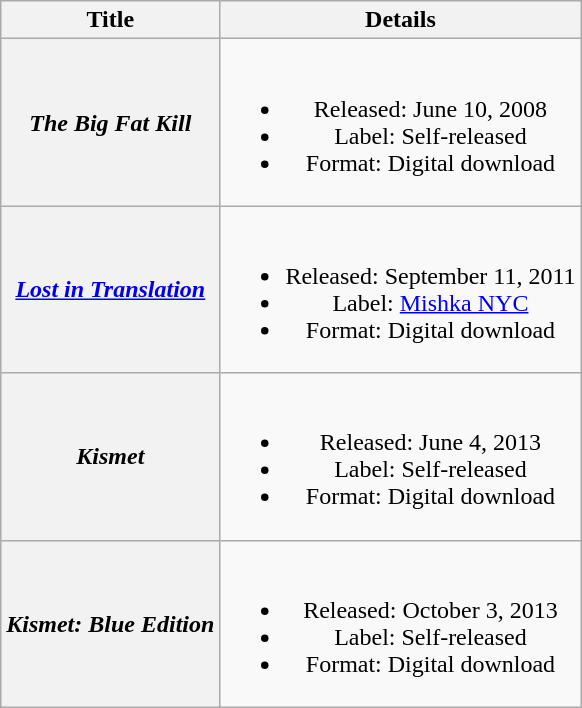<table class="wikitable plainrowheaders" style="text-align:center;">
<tr>
<th scope="col">Title</th>
<th scope="col">Details</th>
</tr>
<tr>
<th scope="row"><em>The Big Fat Kill</em></th>
<td><br><ul><li>Released: June 10, 2008</li><li>Label: Self-released</li><li>Format: Digital download</li></ul></td>
</tr>
<tr>
<th scope="row"><em><a href='#'>Lost in Translation</a></em></th>
<td><br><ul><li>Released: September 11, 2011</li><li>Label: <a href='#'>Mishka NYC</a></li><li>Format: Digital download</li></ul></td>
</tr>
<tr>
<th scope="row"><em>Kismet</em></th>
<td><br><ul><li>Released: June 4, 2013</li><li>Label: Self-released</li><li>Format: Digital download</li></ul></td>
</tr>
<tr>
<th scope="row"><em>Kismet: Blue Edition</em></th>
<td><br><ul><li>Released: October 3, 2013</li><li>Label: Self-released</li><li>Format: Digital download</li></ul></td>
</tr>
</table>
